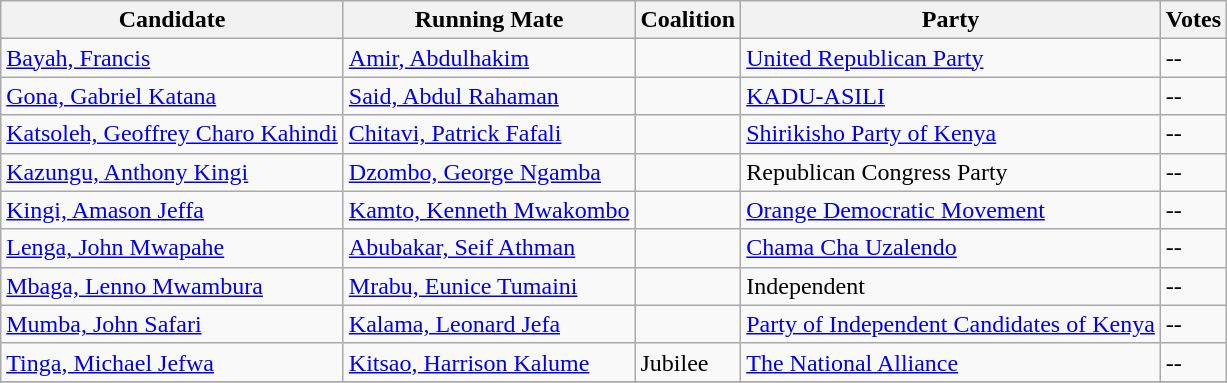<table class="wikitable sortable">
<tr>
<th>Candidate</th>
<th>Running Mate</th>
<th>Coalition</th>
<th>Party</th>
<th>Votes</th>
</tr>
<tr>
<td><a href='#'>Bayah, Francis</a></td>
<td><a href='#'>Amir, Abdulhakim</a></td>
<td></td>
<td><a href='#'>United Republican Party</a></td>
<td>--</td>
</tr>
<tr>
<td><a href='#'>Gona, Gabriel Katana</a></td>
<td><a href='#'>Said, Abdul Rahaman</a></td>
<td></td>
<td><a href='#'>KADU-ASILI</a></td>
<td>--</td>
</tr>
<tr>
<td><a href='#'>Katsoleh, Geoffrey Charo Kahindi</a></td>
<td><a href='#'>Chitavi, Patrick Fafali</a></td>
<td></td>
<td><a href='#'>Shirikisho Party of Kenya</a></td>
<td>--</td>
</tr>
<tr>
<td><a href='#'>Kazungu, Anthony Kingi</a></td>
<td><a href='#'>Dzombo, George Ngamba</a></td>
<td></td>
<td>Republican Congress Party</td>
<td>--</td>
</tr>
<tr>
<td><a href='#'>Kingi, Amason Jeffa</a></td>
<td><a href='#'>Kamto, Kenneth Mwakombo</a></td>
<td></td>
<td><a href='#'>Orange Democratic Movement</a></td>
<td>--</td>
</tr>
<tr>
<td><a href='#'>Lenga, John Mwapahe</a></td>
<td><a href='#'>Abubakar, Seif Athman</a></td>
<td></td>
<td><a href='#'>Chama Cha Uzalendo</a></td>
<td>--</td>
</tr>
<tr>
<td><a href='#'>Mbaga, Lenno Mwambura</a></td>
<td><a href='#'>Mrabu, Eunice Tumaini</a></td>
<td></td>
<td>Independent</td>
<td>--</td>
</tr>
<tr>
<td><a href='#'>Mumba, John Safari</a></td>
<td><a href='#'>Kalama, Leonard Jefa</a></td>
<td></td>
<td><a href='#'>Party of Independent Candidates of Kenya</a></td>
<td>--</td>
</tr>
<tr>
<td><a href='#'>Tinga, Michael Jefwa</a></td>
<td><a href='#'>Kitsao, Harrison Kalume</a></td>
<td>Jubilee</td>
<td><a href='#'>The National Alliance</a></td>
<td>--</td>
</tr>
<tr>
</tr>
</table>
